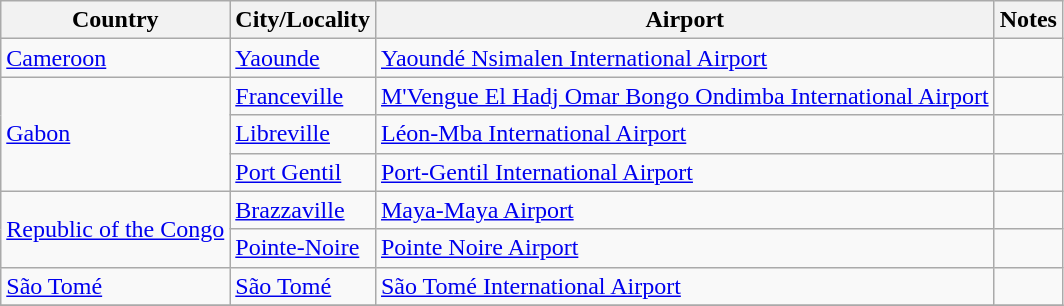<table class="sortable wikitable">
<tr>
<th>Country</th>
<th>City/Locality</th>
<th>Airport</th>
<th>Notes</th>
</tr>
<tr>
<td><a href='#'>Cameroon</a></td>
<td><a href='#'>Yaounde</a></td>
<td><a href='#'>Yaoundé Nsimalen International Airport</a></td>
<td></td>
</tr>
<tr>
<td rowspan=3><a href='#'>Gabon</a></td>
<td><a href='#'>Franceville</a></td>
<td><a href='#'>M'Vengue El Hadj Omar Bongo Ondimba International Airport</a></td>
<td></td>
</tr>
<tr>
<td><a href='#'>Libreville</a></td>
<td><a href='#'>Léon-Mba International Airport</a></td>
<td></td>
</tr>
<tr>
<td><a href='#'>Port Gentil</a></td>
<td><a href='#'>Port-Gentil International Airport</a></td>
<td></td>
</tr>
<tr>
<td rowspan=2><a href='#'>Republic of the Congo</a></td>
<td><a href='#'>Brazzaville</a></td>
<td><a href='#'>Maya-Maya Airport</a></td>
<td></td>
</tr>
<tr>
<td><a href='#'>Pointe-Noire</a></td>
<td><a href='#'>Pointe Noire Airport</a></td>
<td></td>
</tr>
<tr>
<td><a href='#'>São Tomé</a></td>
<td><a href='#'>São Tomé</a></td>
<td><a href='#'>São Tomé International Airport</a></td>
<td></td>
</tr>
<tr>
</tr>
</table>
